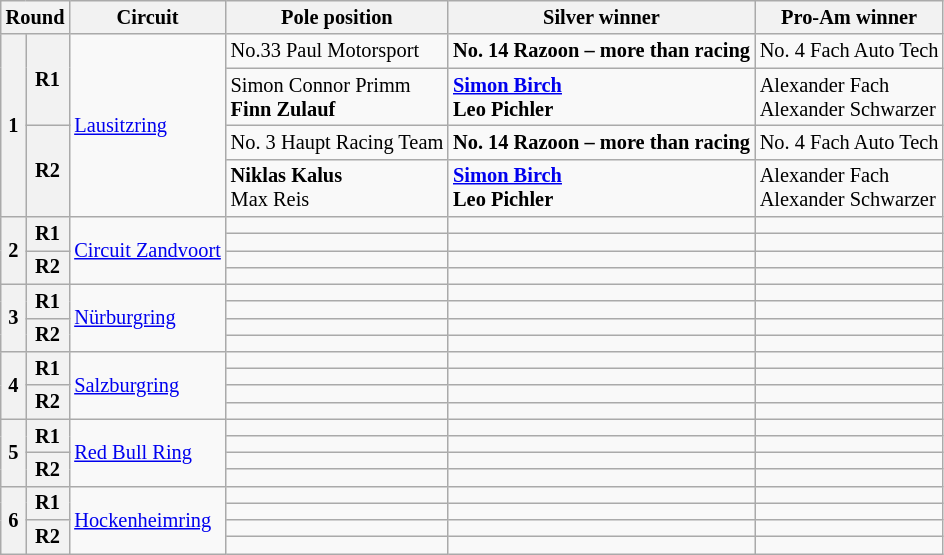<table class="wikitable" style="font-size:85%;">
<tr>
<th colspan="2">Round</th>
<th>Circuit</th>
<th>Pole position</th>
<th>Silver winner</th>
<th>Pro-Am winner</th>
</tr>
<tr>
<th rowspan="4">1</th>
<th rowspan="2">R1</th>
<td rowspan="4"> <a href='#'>Lausitzring</a></td>
<td> No.33 Paul Motorsport</td>
<td><strong> No. 14 Razoon – more than racing</strong></td>
<td> No. 4 Fach Auto Tech</td>
</tr>
<tr>
<td> Simon Connor Primm<br><strong> Finn Zulauf</strong></td>
<td><strong> <a href='#'>Simon Birch</a><br> Leo Pichler</strong></td>
<td> Alexander Fach<br> Alexander Schwarzer</td>
</tr>
<tr>
<th rowspan="2">R2</th>
<td> No. 3 Haupt Racing Team</td>
<td><strong> No. 14 Razoon – more than racing</strong></td>
<td> No. 4 Fach Auto Tech</td>
</tr>
<tr>
<td><strong> Niklas Kalus</strong><br> Max Reis</td>
<td><strong> <a href='#'>Simon Birch</a><br> Leo Pichler</strong></td>
<td> Alexander Fach<br> Alexander Schwarzer</td>
</tr>
<tr>
<th rowspan="4">2</th>
<th rowspan="2">R1</th>
<td rowspan="4"> <a href='#'>Circuit Zandvoort</a></td>
<td></td>
<td></td>
<td></td>
</tr>
<tr>
<td></td>
<td></td>
<td></td>
</tr>
<tr>
<th rowspan="2">R2</th>
<td></td>
<td></td>
<td></td>
</tr>
<tr>
<td></td>
<td></td>
<td></td>
</tr>
<tr>
<th rowspan="4">3</th>
<th rowspan="2">R1</th>
<td rowspan="4"> <a href='#'>Nürburgring</a></td>
<td></td>
<td></td>
<td></td>
</tr>
<tr>
<td></td>
<td></td>
<td></td>
</tr>
<tr>
<th rowspan="2">R2</th>
<td></td>
<td></td>
<td></td>
</tr>
<tr>
<td></td>
<td></td>
<td></td>
</tr>
<tr>
<th rowspan="4">4</th>
<th rowspan="2">R1</th>
<td rowspan="4"> <a href='#'>Salzburgring</a></td>
<td></td>
<td></td>
<td></td>
</tr>
<tr>
<td></td>
<td></td>
<td></td>
</tr>
<tr>
<th rowspan="2">R2</th>
<td></td>
<td></td>
<td></td>
</tr>
<tr>
<td></td>
<td></td>
<td></td>
</tr>
<tr>
<th rowspan="4">5</th>
<th rowspan="2">R1</th>
<td rowspan="4"> <a href='#'>Red Bull Ring</a></td>
<td></td>
<td></td>
<td></td>
</tr>
<tr>
<td></td>
<td></td>
<td></td>
</tr>
<tr>
<th rowspan="2">R2</th>
<td></td>
<td></td>
<td></td>
</tr>
<tr>
<td></td>
<td></td>
<td></td>
</tr>
<tr>
<th rowspan="4">6</th>
<th rowspan="2">R1</th>
<td rowspan="4"> <a href='#'>Hockenheimring</a></td>
<td></td>
<td></td>
<td></td>
</tr>
<tr>
<td></td>
<td></td>
<td></td>
</tr>
<tr>
<th rowspan="2">R2</th>
<td></td>
<td></td>
<td></td>
</tr>
<tr>
<td></td>
<td></td>
<td></td>
</tr>
</table>
